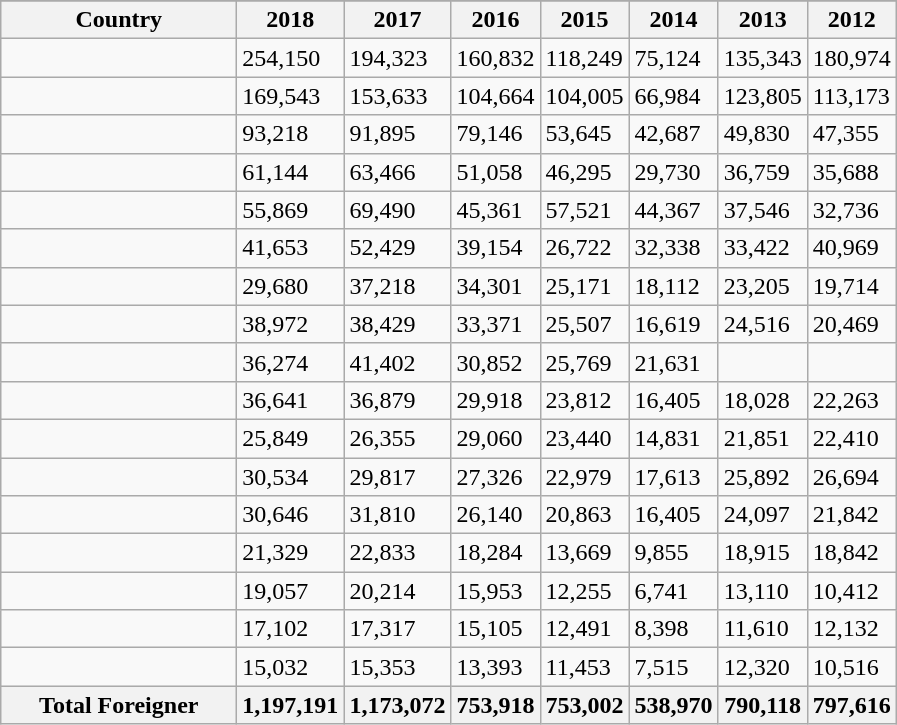<table class="wikitable sortable static-row-numbers static-row-header-text">
<tr>
</tr>
<tr style="color:black;">
<th style="width:150px; style="background-color:#00966E;">Country</th>
<th style="width:50px; style="background-color:#00966E;">2018</th>
<th style="width:50px; style="background-color:#00966E;">2017</th>
<th style="width:50px; style="background-color:#00966E;">2016</th>
<th style="width:50px; style="background-color:#00966E;">2015</th>
<th style="width:50px; style="background-color:#00966E;">2014</th>
<th style="width:50px; style="background-color:#00966E;">2013</th>
<th style="width:50px; style="background-color:#00966E;">2012</th>
</tr>
<tr>
<td></td>
<td>254,150</td>
<td>194,323</td>
<td>160,832</td>
<td>118,249</td>
<td>75,124</td>
<td>135,343</td>
<td>180,974</td>
</tr>
<tr>
<td></td>
<td>169,543</td>
<td>153,633</td>
<td>104,664</td>
<td>104,005</td>
<td>66,984</td>
<td>123,805</td>
<td>113,173</td>
</tr>
<tr>
<td></td>
<td>93,218</td>
<td>91,895</td>
<td>79,146</td>
<td>53,645</td>
<td>42,687</td>
<td>49,830</td>
<td>47,355</td>
</tr>
<tr>
<td></td>
<td>61,144</td>
<td>63,466</td>
<td>51,058</td>
<td>46,295</td>
<td>29,730</td>
<td>36,759</td>
<td>35,688</td>
</tr>
<tr>
<td></td>
<td>55,869</td>
<td>69,490</td>
<td>45,361</td>
<td>57,521</td>
<td>44,367</td>
<td>37,546</td>
<td>32,736</td>
</tr>
<tr>
<td></td>
<td>41,653</td>
<td>52,429</td>
<td>39,154</td>
<td>26,722</td>
<td>32,338</td>
<td>33,422</td>
<td>40,969</td>
</tr>
<tr>
<td></td>
<td>29,680</td>
<td>37,218</td>
<td>34,301</td>
<td>25,171</td>
<td>18,112</td>
<td>23,205</td>
<td>19,714</td>
</tr>
<tr>
<td></td>
<td>38,972</td>
<td>38,429</td>
<td>33,371</td>
<td>25,507</td>
<td>16,619</td>
<td>24,516</td>
<td>20,469</td>
</tr>
<tr>
<td></td>
<td>36,274</td>
<td>41,402</td>
<td>30,852</td>
<td>25,769</td>
<td>21,631</td>
<td></td>
<td></td>
</tr>
<tr>
<td></td>
<td>36,641</td>
<td>36,879</td>
<td>29,918</td>
<td>23,812</td>
<td>16,405</td>
<td>18,028</td>
<td>22,263</td>
</tr>
<tr>
<td></td>
<td>25,849</td>
<td>26,355</td>
<td>29,060</td>
<td>23,440</td>
<td>14,831</td>
<td>21,851</td>
<td>22,410</td>
</tr>
<tr>
<td></td>
<td>30,534</td>
<td>29,817</td>
<td>27,326</td>
<td>22,979</td>
<td>17,613</td>
<td>25,892</td>
<td>26,694</td>
</tr>
<tr>
<td></td>
<td>30,646</td>
<td>31,810</td>
<td>26,140</td>
<td>20,863</td>
<td>16,405</td>
<td>24,097</td>
<td>21,842</td>
</tr>
<tr>
<td></td>
<td>21,329</td>
<td>22,833</td>
<td>18,284</td>
<td>13,669</td>
<td>9,855</td>
<td>18,915</td>
<td>18,842</td>
</tr>
<tr>
<td></td>
<td>19,057</td>
<td>20,214</td>
<td>15,953</td>
<td>12,255</td>
<td>6,741</td>
<td>13,110</td>
<td>10,412</td>
</tr>
<tr>
<td></td>
<td>17,102</td>
<td>17,317</td>
<td>15,105</td>
<td>12,491</td>
<td>8,398</td>
<td>11,610</td>
<td>12,132</td>
</tr>
<tr>
<td></td>
<td>15,032</td>
<td>15,353</td>
<td>13,393</td>
<td>11,453</td>
<td>7,515</td>
<td>12,320</td>
<td>10,516</td>
</tr>
<tr class="sortbottom">
<th>Total Foreigner</th>
<th>1,197,191</th>
<th>1,173,072</th>
<th>753,918</th>
<th>753,002</th>
<th>538,970</th>
<th>790,118</th>
<th>797,616</th>
</tr>
</table>
